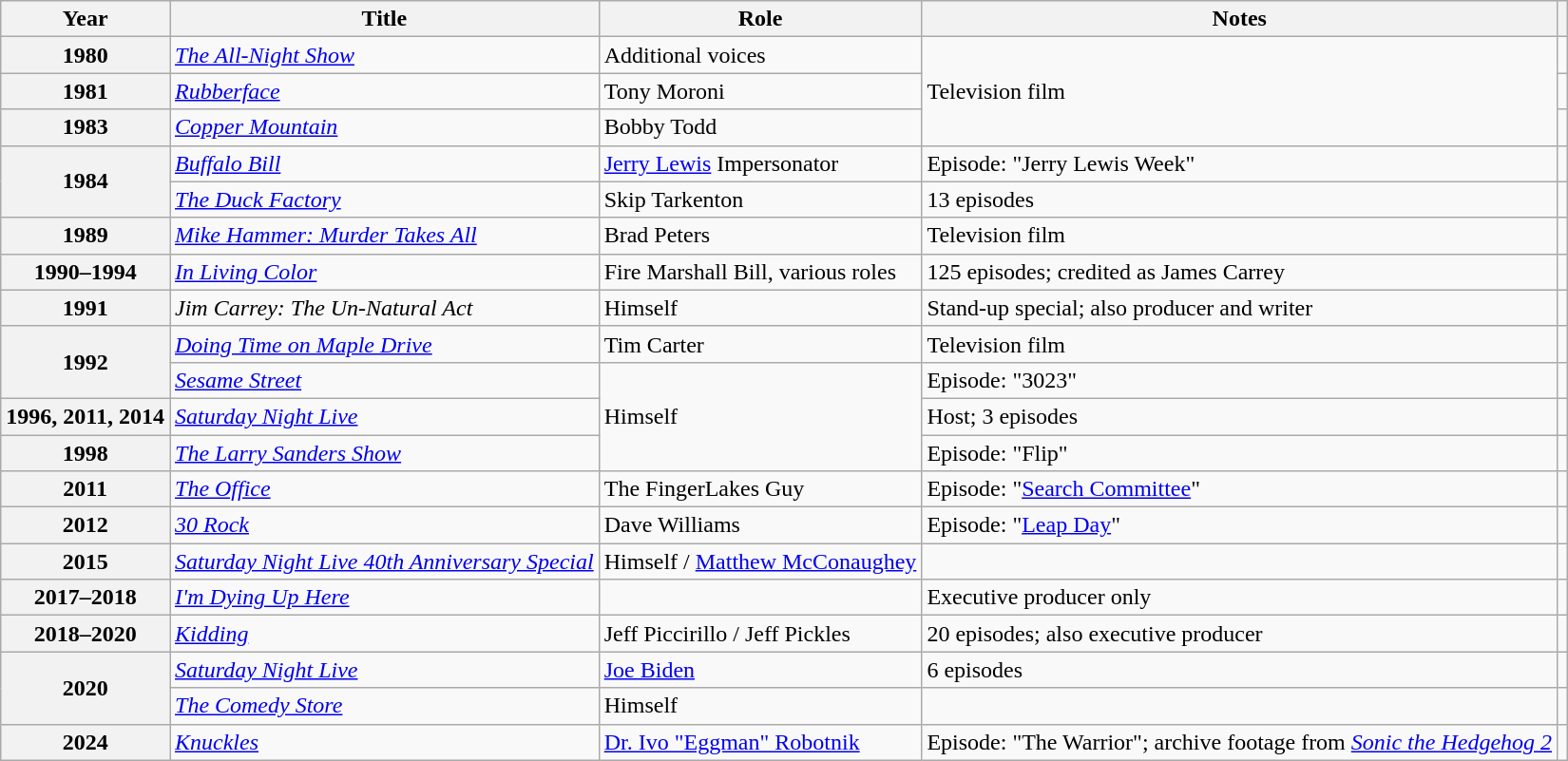<table class="wikitable plainrowheaders sortable" style="margin-right: 0;">
<tr>
<th scope="col">Year</th>
<th scope="col">Title</th>
<th scope="col">Role</th>
<th scope="col" class="unsortable">Notes</th>
<th scope="col" class="unsortable"></th>
</tr>
<tr>
<th scope="row">1980</th>
<td data-sort-value="All-Night Show, The"><em><a href='#'>The All-Night Show</a></em></td>
<td>Additional voices</td>
<td rowspan="3">Television film</td>
<td style="text-align:center;"></td>
</tr>
<tr>
<th scope="row">1981</th>
<td><em><a href='#'>Rubberface</a></em></td>
<td>Tony Moroni</td>
<td style="text-align:center;"></td>
</tr>
<tr>
<th scope="row">1983</th>
<td><em><a href='#'>Copper Mountain</a></em></td>
<td>Bobby Todd</td>
<td style="text-align:center;"></td>
</tr>
<tr>
<th rowspan="2" scope="row">1984</th>
<td><em><a href='#'>Buffalo Bill</a></em></td>
<td><a href='#'>Jerry Lewis</a> Impersonator</td>
<td>Episode: "Jerry Lewis Week"</td>
<td style="text-align:center;"></td>
</tr>
<tr>
<td data-sort-value="Duck Factory, The"><em><a href='#'>The Duck Factory</a></em></td>
<td>Skip Tarkenton</td>
<td>13 episodes</td>
<td style="text-align:center;"></td>
</tr>
<tr>
<th scope="row">1989</th>
<td><em><a href='#'>Mike Hammer: Murder Takes All</a></em></td>
<td>Brad Peters</td>
<td>Television film</td>
<td style="text-align:center;"></td>
</tr>
<tr>
<th scope="row">1990–1994</th>
<td><em><a href='#'>In Living Color</a></em></td>
<td>Fire Marshall Bill, various roles</td>
<td>125 episodes; credited as James Carrey</td>
<td style="text-align:center;"></td>
</tr>
<tr>
<th scope="row">1991</th>
<td><em>Jim Carrey: The Un-Natural Act</em></td>
<td>Himself</td>
<td>Stand-up special; also producer and writer</td>
<td style="text-align:center;"></td>
</tr>
<tr>
<th rowspan="2" scope="row">1992</th>
<td><em><a href='#'>Doing Time on Maple Drive</a></em></td>
<td>Tim Carter</td>
<td>Television film</td>
<td style="text-align:center;"></td>
</tr>
<tr>
<td><em><a href='#'>Sesame Street</a></em></td>
<td rowspan="3">Himself</td>
<td>Episode: "3023"</td>
<td style="text-align:center;"></td>
</tr>
<tr>
<th scope="row">1996, 2011, 2014</th>
<td><em><a href='#'>Saturday Night Live</a></em></td>
<td>Host; 3 episodes</td>
<td style="text-align:center;"></td>
</tr>
<tr>
<th scope="row">1998</th>
<td data-sort-value="Larry Sanders Show, The"><em><a href='#'>The Larry Sanders Show</a></em></td>
<td>Episode: "Flip"</td>
<td style="text-align:center;"></td>
</tr>
<tr>
<th scope="row">2011</th>
<td data-sort-value="Office, The"><em><a href='#'>The Office</a></em></td>
<td>The FingerLakes Guy</td>
<td>Episode: "<a href='#'>Search Committee</a>"</td>
<td style="text-align:center;"></td>
</tr>
<tr>
<th scope="row">2012</th>
<td><em><a href='#'>30 Rock</a></em></td>
<td>Dave Williams</td>
<td>Episode: "<a href='#'>Leap Day</a>"</td>
<td style="text-align:center;"></td>
</tr>
<tr>
<th scope="row">2015</th>
<td><em><a href='#'>Saturday Night Live 40th Anniversary Special</a></em></td>
<td>Himself / <a href='#'>Matthew McConaughey</a></td>
<td></td>
<td style="text-align:center;"></td>
</tr>
<tr>
<th scope="row">2017–2018</th>
<td><em><a href='#'>I'm Dying Up Here</a></em></td>
<td></td>
<td>Executive producer only</td>
<td style="text-align:center;"></td>
</tr>
<tr>
<th scope="row">2018–2020</th>
<td><em><a href='#'>Kidding</a></em></td>
<td>Jeff Piccirillo / Jeff Pickles</td>
<td>20 episodes; also executive producer</td>
<td style="text-align:center;"></td>
</tr>
<tr>
<th rowspan="2" scope="row">2020</th>
<td><em><a href='#'>Saturday Night Live</a></em></td>
<td><a href='#'>Joe Biden</a></td>
<td>6 episodes</td>
<td style="text-align:center;"></td>
</tr>
<tr>
<td><em><a href='#'>The Comedy Store</a></em></td>
<td>Himself</td>
<td></td>
<td style="text-align:center;"></td>
</tr>
<tr>
<th scope="row">2024</th>
<td><em><a href='#'> Knuckles</a></em></td>
<td><a href='#'>Dr. Ivo "Eggman" Robotnik</a></td>
<td>Episode: "The Warrior"; archive footage from <em><a href='#'>Sonic the Hedgehog 2</a></em></td>
<td></td>
</tr>
</table>
